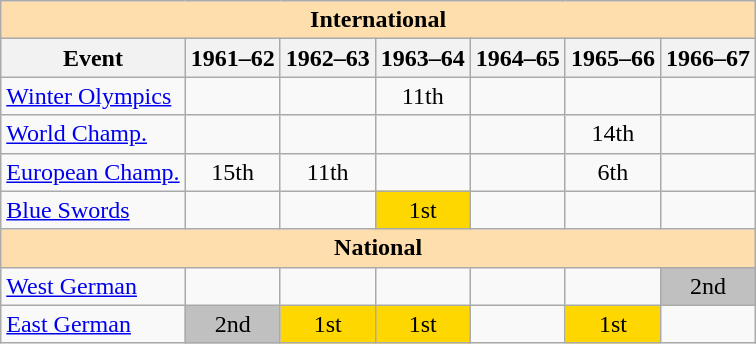<table class="wikitable" style="text-align:center">
<tr>
<th style="background-color: #ffdead; " colspan=7 align=center><strong>International</strong></th>
</tr>
<tr>
<th>Event</th>
<th>1961–62</th>
<th>1962–63</th>
<th>1963–64</th>
<th>1964–65</th>
<th>1965–66</th>
<th>1966–67</th>
</tr>
<tr>
<td align=left><a href='#'>Winter Olympics</a></td>
<td></td>
<td></td>
<td>11th</td>
<td></td>
<td></td>
<td></td>
</tr>
<tr>
<td align=left><a href='#'>World Champ.</a></td>
<td></td>
<td></td>
<td></td>
<td></td>
<td>14th</td>
<td></td>
</tr>
<tr>
<td align=left><a href='#'>European Champ.</a></td>
<td>15th</td>
<td>11th</td>
<td></td>
<td></td>
<td>6th</td>
<td></td>
</tr>
<tr>
<td align=left><a href='#'>Blue Swords</a></td>
<td></td>
<td></td>
<td bgcolor=gold>1st</td>
<td></td>
<td></td>
<td></td>
</tr>
<tr>
<th style="background-color: #ffdead; " colspan=7 align=center><strong>National</strong></th>
</tr>
<tr>
<td align=left><a href='#'>West German</a></td>
<td></td>
<td></td>
<td></td>
<td></td>
<td></td>
<td bgcolor=silver>2nd</td>
</tr>
<tr>
<td align=left><a href='#'>East German</a></td>
<td bgcolor=silver>2nd</td>
<td bgcolor=gold>1st</td>
<td bgcolor=gold>1st</td>
<td></td>
<td bgcolor=gold>1st</td>
<td></td>
</tr>
</table>
